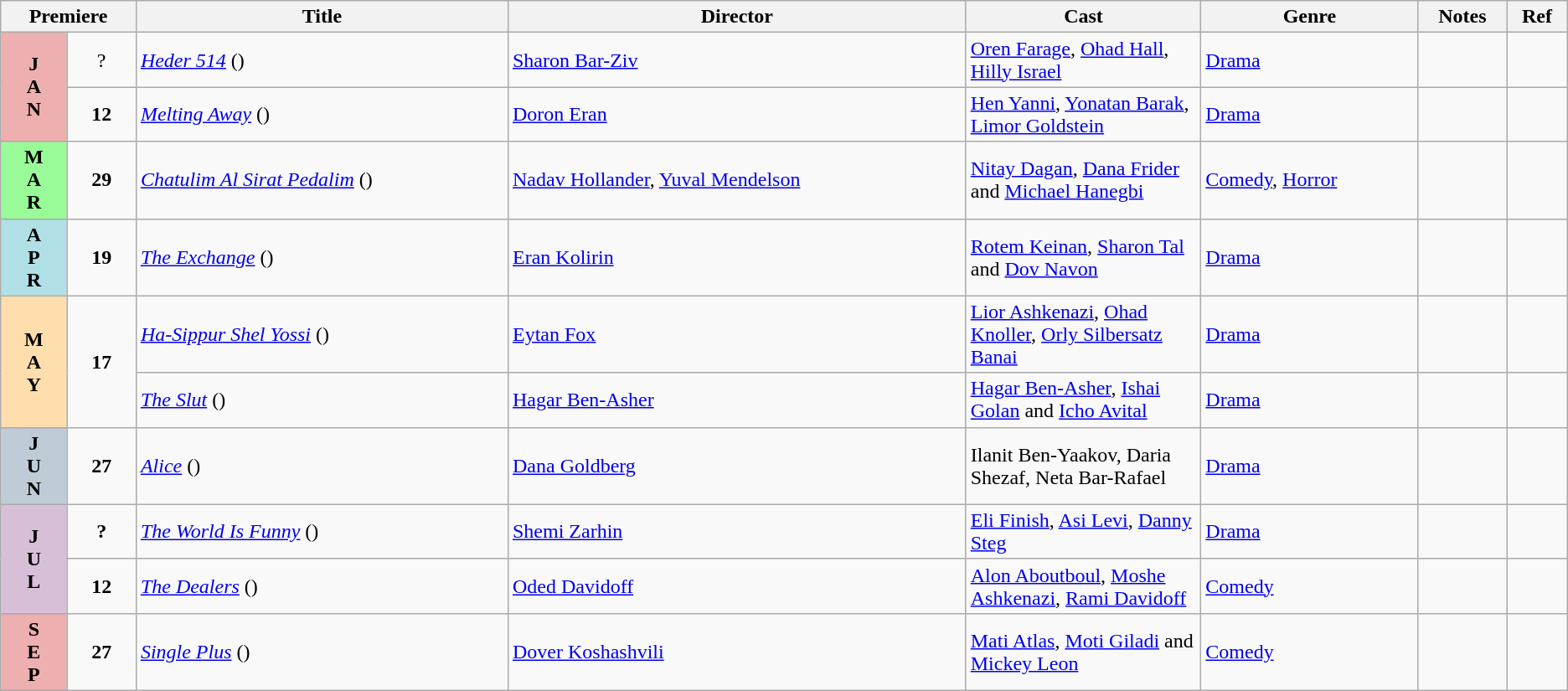<table class="wikitable sortable">
<tr>
<th colspan="2"><strong>Premiere</strong></th>
<th>Title</th>
<th>Director</th>
<th width=15%>Cast</th>
<th>Genre</th>
<th>Notes</th>
<th>Ref</th>
</tr>
<tr>
<td rowspan="2" align="center" style="background:#edafaf"><strong>J</strong><br><strong>A</strong><br><strong>N</strong></td>
<td rowspan="1" align="center">?</td>
<td><em><a href='#'>Heder 514</a></em> ()</td>
<td><a href='#'>Sharon Bar-Ziv</a></td>
<td><a href='#'>Oren Farage</a>, <a href='#'>Ohad Hall</a>, <a href='#'>Hilly Israel</a></td>
<td><a href='#'>Drama</a></td>
<td></td>
<td></td>
</tr>
<tr>
<td rowspan="1" align="center"><strong>12</strong></td>
<td><em><a href='#'>Melting Away</a></em> ()</td>
<td><a href='#'>Doron Eran</a></td>
<td><a href='#'>Hen Yanni</a>, <a href='#'>Yonatan Barak</a>, <a href='#'>Limor Goldstein</a></td>
<td><a href='#'>Drama</a></td>
<td></td>
<td></td>
</tr>
<tr>
<td style="text-align:center; background:#98fb98; textcolor:#000;"><strong>M<br>A<br>R</strong></td>
<td style="text-align:center;"><strong>29</strong></td>
<td><em><a href='#'>Chatulim Al Sirat Pedalim</a></em> ()</td>
<td><a href='#'>Nadav Hollander</a>, <a href='#'>Yuval Mendelson</a></td>
<td><a href='#'>Nitay Dagan</a>, <a href='#'>Dana Frider</a> and <a href='#'>Michael Hanegbi</a></td>
<td><a href='#'>Comedy</a>, <a href='#'>Horror</a></td>
<td></td>
<td></td>
</tr>
<tr>
<td rowspan="1" valign="center" align="center" style="background:#B0E0E6; textcolor:#000;"><strong>A<br>P<br>R</strong></td>
<td rowspan="1" align="center"><strong>19</strong></td>
<td><em><a href='#'>The Exchange</a></em> ()</td>
<td><a href='#'>Eran Kolirin</a></td>
<td><a href='#'>Rotem Keinan</a>, <a href='#'>Sharon Tal</a> and <a href='#'>Dov Navon</a></td>
<td><a href='#'>Drama</a></td>
<td></td>
<td></td>
</tr>
<tr>
<td rowspan="2" valign="center" align="center" style="background:#FFDEAD; textcolor:#000;"><strong>M<br>A<br>Y</strong></td>
<td rowspan="2" align="center"><strong>17</strong></td>
<td><em><a href='#'>Ha-Sippur Shel Yossi</a></em> ()</td>
<td><a href='#'>Eytan Fox</a></td>
<td><a href='#'>Lior Ashkenazi</a>, <a href='#'>Ohad Knoller</a>, <a href='#'>Orly Silbersatz Banai</a></td>
<td><a href='#'>Drama</a></td>
<td></td>
<td></td>
</tr>
<tr>
<td><em><a href='#'>The Slut</a></em> ()</td>
<td><a href='#'>Hagar Ben-Asher</a></td>
<td><a href='#'>Hagar Ben-Asher</a>, <a href='#'>Ishai Golan</a> and <a href='#'>Icho Avital</a></td>
<td><a href='#'>Drama</a></td>
<td></td>
<td></td>
</tr>
<tr>
<td rowspan="1" valign="center" align="center" style="background:#BFCCD8; textcolor:#000;"><strong>J<br>U<br>N</strong></td>
<td rowspan="1" align="center"><strong>27</strong></td>
<td><em><a href='#'>Alice</a></em> ()</td>
<td><a href='#'>Dana Goldberg</a></td>
<td>Ilanit Ben-Yaakov, Daria Shezaf, Neta Bar-Rafael</td>
<td><a href='#'>Drama</a></td>
<td></td>
<td></td>
</tr>
<tr>
<td rowspan="2" valign="center" align="center" style="background:#D8BFD8; textcolor:#000;"><strong>J<br>U<br>L</strong></td>
<td rowspan="1" align="center"><strong>?</strong></td>
<td><em><a href='#'>The World Is Funny</a></em> ()</td>
<td><a href='#'>Shemi Zarhin</a></td>
<td><a href='#'>Eli Finish</a>, <a href='#'>Asi Levi</a>, <a href='#'>Danny Steg</a></td>
<td><a href='#'>Drama</a></td>
<td></td>
<td></td>
</tr>
<tr>
<td rowspan="1" align="center"><strong>12</strong></td>
<td><em><a href='#'>The Dealers</a></em> ()</td>
<td><a href='#'>Oded Davidoff</a></td>
<td><a href='#'>Alon Aboutboul</a>, <a href='#'>Moshe Ashkenazi</a>, <a href='#'>Rami Davidoff</a></td>
<td><a href='#'>Comedy</a></td>
<td></td>
<td></td>
</tr>
<tr>
<td style="text-align:center; background:#edafaf; textcolor:#000;"><strong>S<br>E<br>P</strong></td>
<td style="text-align:center;"><strong>27</strong></td>
<td><em><a href='#'>Single Plus</a></em> ()</td>
<td><a href='#'>Dover Koshashvili</a></td>
<td><a href='#'>Mati Atlas</a>, <a href='#'>Moti Giladi</a> and <a href='#'>Mickey Leon</a></td>
<td><a href='#'>Comedy</a></td>
<td></td>
<td></td>
</tr>
</table>
